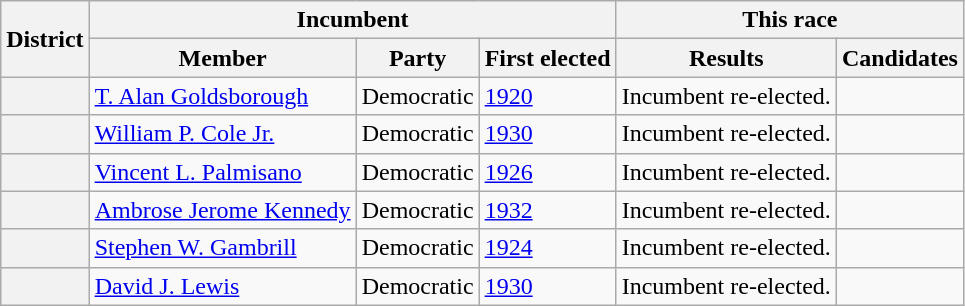<table class=wikitable>
<tr>
<th rowspan=2>District</th>
<th colspan=3>Incumbent</th>
<th colspan=2>This race</th>
</tr>
<tr>
<th>Member</th>
<th>Party</th>
<th>First elected</th>
<th>Results</th>
<th>Candidates</th>
</tr>
<tr>
<th></th>
<td><a href='#'>T. Alan Goldsborough</a></td>
<td>Democratic</td>
<td><a href='#'>1920</a></td>
<td>Incumbent re-elected.</td>
<td nowrap></td>
</tr>
<tr>
<th></th>
<td><a href='#'>William P. Cole Jr.</a></td>
<td>Democratic</td>
<td><a href='#'>1930</a></td>
<td>Incumbent re-elected.</td>
<td nowrap></td>
</tr>
<tr>
<th></th>
<td><a href='#'>Vincent L. Palmisano</a></td>
<td>Democratic</td>
<td><a href='#'>1926</a></td>
<td>Incumbent re-elected.</td>
<td nowrap></td>
</tr>
<tr>
<th></th>
<td><a href='#'>Ambrose Jerome Kennedy</a></td>
<td>Democratic</td>
<td><a href='#'>1932</a></td>
<td>Incumbent re-elected.</td>
<td nowrap></td>
</tr>
<tr>
<th></th>
<td><a href='#'>Stephen W. Gambrill</a></td>
<td>Democratic</td>
<td><a href='#'>1924</a></td>
<td>Incumbent re-elected.</td>
<td nowrap></td>
</tr>
<tr>
<th></th>
<td><a href='#'>David J. Lewis</a></td>
<td>Democratic</td>
<td><a href='#'>1930</a></td>
<td>Incumbent re-elected.</td>
<td nowrap></td>
</tr>
</table>
